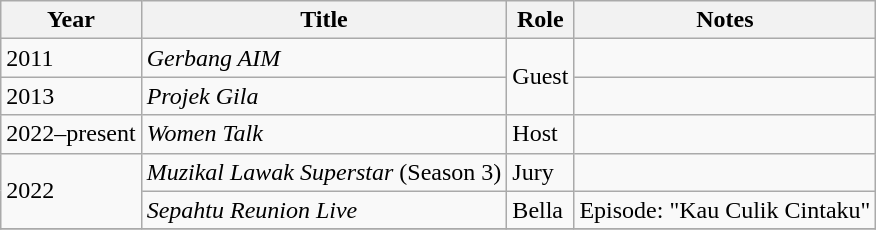<table class="wikitable">
<tr>
<th>Year</th>
<th>Title</th>
<th>Role</th>
<th>Notes</th>
</tr>
<tr>
<td>2011</td>
<td><em>Gerbang AIM</em></td>
<td rowspan="2">Guest</td>
<td></td>
</tr>
<tr>
<td>2013</td>
<td><em>Projek Gila</em></td>
<td></td>
</tr>
<tr>
<td>2022–present</td>
<td><em>Women Talk</em></td>
<td>Host</td>
<td></td>
</tr>
<tr>
<td rowspan="2">2022</td>
<td><em>Muzikal Lawak Superstar</em> (Season 3)</td>
<td>Jury</td>
<td></td>
</tr>
<tr>
<td><em>Sepahtu Reunion Live</em></td>
<td>Bella</td>
<td>Episode: "Kau Culik Cintaku"</td>
</tr>
<tr>
</tr>
</table>
